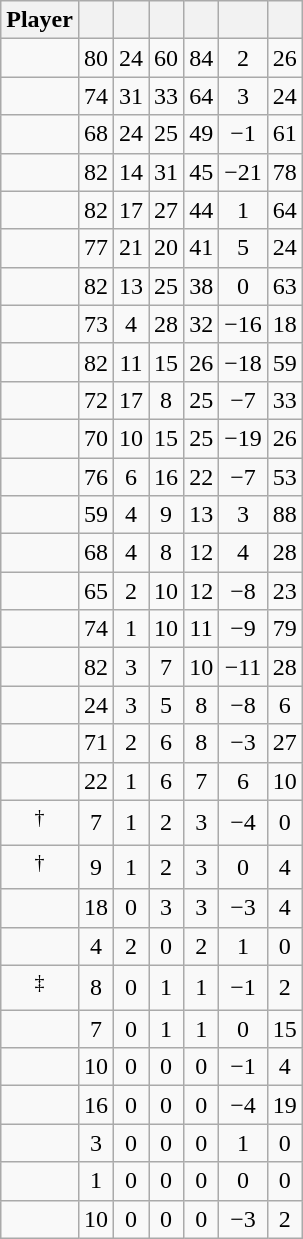<table class="wikitable sortable" style="text-align:center;">
<tr>
<th>Player</th>
<th></th>
<th></th>
<th></th>
<th></th>
<th data-sort-type="number"></th>
<th></th>
</tr>
<tr>
<td></td>
<td>80</td>
<td>24</td>
<td>60</td>
<td>84</td>
<td>2</td>
<td>26</td>
</tr>
<tr>
<td></td>
<td>74</td>
<td>31</td>
<td>33</td>
<td>64</td>
<td>3</td>
<td>24</td>
</tr>
<tr>
<td></td>
<td>68</td>
<td>24</td>
<td>25</td>
<td>49</td>
<td>−1</td>
<td>61</td>
</tr>
<tr>
<td></td>
<td>82</td>
<td>14</td>
<td>31</td>
<td>45</td>
<td>−21</td>
<td>78</td>
</tr>
<tr>
<td></td>
<td>82</td>
<td>17</td>
<td>27</td>
<td>44</td>
<td>1</td>
<td>64</td>
</tr>
<tr>
<td></td>
<td>77</td>
<td>21</td>
<td>20</td>
<td>41</td>
<td>5</td>
<td>24</td>
</tr>
<tr>
<td></td>
<td>82</td>
<td>13</td>
<td>25</td>
<td>38</td>
<td>0</td>
<td>63</td>
</tr>
<tr>
<td></td>
<td>73</td>
<td>4</td>
<td>28</td>
<td>32</td>
<td>−16</td>
<td>18</td>
</tr>
<tr>
<td></td>
<td>82</td>
<td>11</td>
<td>15</td>
<td>26</td>
<td>−18</td>
<td>59</td>
</tr>
<tr>
<td></td>
<td>72</td>
<td>17</td>
<td>8</td>
<td>25</td>
<td>−7</td>
<td>33</td>
</tr>
<tr>
<td></td>
<td>70</td>
<td>10</td>
<td>15</td>
<td>25</td>
<td>−19</td>
<td>26</td>
</tr>
<tr>
<td></td>
<td>76</td>
<td>6</td>
<td>16</td>
<td>22</td>
<td>−7</td>
<td>53</td>
</tr>
<tr>
<td></td>
<td>59</td>
<td>4</td>
<td>9</td>
<td>13</td>
<td>3</td>
<td>88</td>
</tr>
<tr>
<td></td>
<td>68</td>
<td>4</td>
<td>8</td>
<td>12</td>
<td>4</td>
<td>28</td>
</tr>
<tr>
<td></td>
<td>65</td>
<td>2</td>
<td>10</td>
<td>12</td>
<td>−8</td>
<td>23</td>
</tr>
<tr>
<td></td>
<td>74</td>
<td>1</td>
<td>10</td>
<td>11</td>
<td>−9</td>
<td>79</td>
</tr>
<tr>
<td></td>
<td>82</td>
<td>3</td>
<td>7</td>
<td>10</td>
<td>−11</td>
<td>28</td>
</tr>
<tr>
<td></td>
<td>24</td>
<td>3</td>
<td>5</td>
<td>8</td>
<td>−8</td>
<td>6</td>
</tr>
<tr>
<td></td>
<td>71</td>
<td>2</td>
<td>6</td>
<td>8</td>
<td>−3</td>
<td>27</td>
</tr>
<tr>
<td></td>
<td>22</td>
<td>1</td>
<td>6</td>
<td>7</td>
<td>6</td>
<td>10</td>
</tr>
<tr>
<td><sup>†</sup></td>
<td>7</td>
<td>1</td>
<td>2</td>
<td>3</td>
<td>−4</td>
<td>0</td>
</tr>
<tr>
<td><sup>†</sup></td>
<td>9</td>
<td>1</td>
<td>2</td>
<td>3</td>
<td>0</td>
<td>4</td>
</tr>
<tr>
<td></td>
<td>18</td>
<td>0</td>
<td>3</td>
<td>3</td>
<td>−3</td>
<td>4</td>
</tr>
<tr>
<td></td>
<td>4</td>
<td>2</td>
<td>0</td>
<td>2</td>
<td>1</td>
<td>0</td>
</tr>
<tr>
<td><sup>‡</sup></td>
<td>8</td>
<td>0</td>
<td>1</td>
<td>1</td>
<td>−1</td>
<td>2</td>
</tr>
<tr>
<td></td>
<td>7</td>
<td>0</td>
<td>1</td>
<td>1</td>
<td>0</td>
<td>15</td>
</tr>
<tr>
<td></td>
<td>10</td>
<td>0</td>
<td>0</td>
<td>0</td>
<td>−1</td>
<td>4</td>
</tr>
<tr>
<td></td>
<td>16</td>
<td>0</td>
<td>0</td>
<td>0</td>
<td>−4</td>
<td>19</td>
</tr>
<tr>
<td></td>
<td>3</td>
<td>0</td>
<td>0</td>
<td>0</td>
<td>1</td>
<td>0</td>
</tr>
<tr>
<td></td>
<td>1</td>
<td>0</td>
<td>0</td>
<td>0</td>
<td>0</td>
<td>0</td>
</tr>
<tr>
<td></td>
<td>10</td>
<td>0</td>
<td>0</td>
<td>0</td>
<td>−3</td>
<td>2</td>
</tr>
</table>
